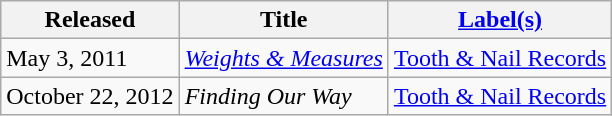<table class="wikitable">
<tr>
<th>Released</th>
<th>Title</th>
<th><a href='#'>Label(s)</a></th>
</tr>
<tr>
<td>May 3, 2011</td>
<td><em><a href='#'>Weights & Measures</a></em></td>
<td><a href='#'>Tooth & Nail Records</a></td>
</tr>
<tr>
<td>October 22, 2012</td>
<td><em>Finding Our Way</em></td>
<td><a href='#'>Tooth & Nail Records</a></td>
</tr>
</table>
